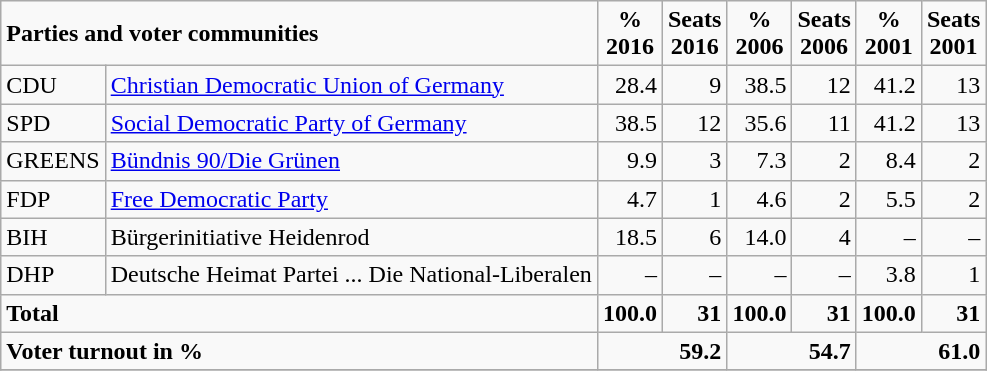<table class="wikitable">
<tr --  class="hintergrundfarbe5">
<td colspan="2"><strong>Parties and voter communities</strong></td>
<td align="center"><strong>%<br>2016</strong></td>
<td align="center"><strong>Seats<br>2016</strong></td>
<td align="center"><strong>%<br>2006</strong></td>
<td align="center"><strong>Seats<br>2006</strong></td>
<td align="center"><strong>%<br>2001</strong></td>
<td align="center"><strong>Seats<br>2001</strong></td>
</tr>
<tr --->
<td>CDU</td>
<td><a href='#'>Christian Democratic Union of Germany</a></td>
<td align="right">28.4</td>
<td align="right">9</td>
<td align="right">38.5</td>
<td align="right">12</td>
<td align="right">41.2</td>
<td align="right">13</td>
</tr>
<tr --->
<td>SPD</td>
<td><a href='#'>Social Democratic Party of Germany</a></td>
<td align="right">38.5</td>
<td align="right">12</td>
<td align="right">35.6</td>
<td align="right">11</td>
<td align="right">41.2</td>
<td align="right">13</td>
</tr>
<tr --->
<td>GREENS</td>
<td><a href='#'>Bündnis 90/Die Grünen</a></td>
<td align="right">9.9</td>
<td align="right">3</td>
<td align="right">7.3</td>
<td align="right">2</td>
<td align="right">8.4</td>
<td align="right">2</td>
</tr>
<tr --->
<td>FDP</td>
<td><a href='#'>Free Democratic Party</a></td>
<td align="right">4.7</td>
<td align="right">1</td>
<td align="right">4.6</td>
<td align="right">2</td>
<td align="right">5.5</td>
<td align="right">2</td>
</tr>
<tr --->
<td>BIH</td>
<td>Bürgerinitiative Heidenrod</td>
<td align="right">18.5</td>
<td align="right">6</td>
<td align="right">14.0</td>
<td align="right">4</td>
<td align="right">–</td>
<td align="right">–</td>
</tr>
<tr --->
<td>DHP</td>
<td>Deutsche Heimat Partei ... Die National-Liberalen</td>
<td align="right">–</td>
<td align="right">–</td>
<td align="right">–</td>
<td align="right">–</td>
<td align="right">3.8</td>
<td align="right">1</td>
</tr>
<tr -- class="hintergrundfarbe5">
<td colspan="2"><strong>Total</strong></td>
<td align="right"><strong>100.0</strong></td>
<td align="right"><strong>31</strong></td>
<td align="right"><strong>100.0</strong></td>
<td align="right"><strong>31</strong></td>
<td align="right"><strong>100.0</strong></td>
<td align="right"><strong>31</strong></td>
</tr>
<tr -- class="hintergrundfarbe5">
<td colspan="2"><strong>Voter turnout in %</strong></td>
<td colspan="2" align="right"><strong>59.2</strong></td>
<td colspan="2" align="right"><strong>54.7</strong></td>
<td colspan="2" align="right"><strong>61.0</strong></td>
</tr>
<tr --->
</tr>
</table>
